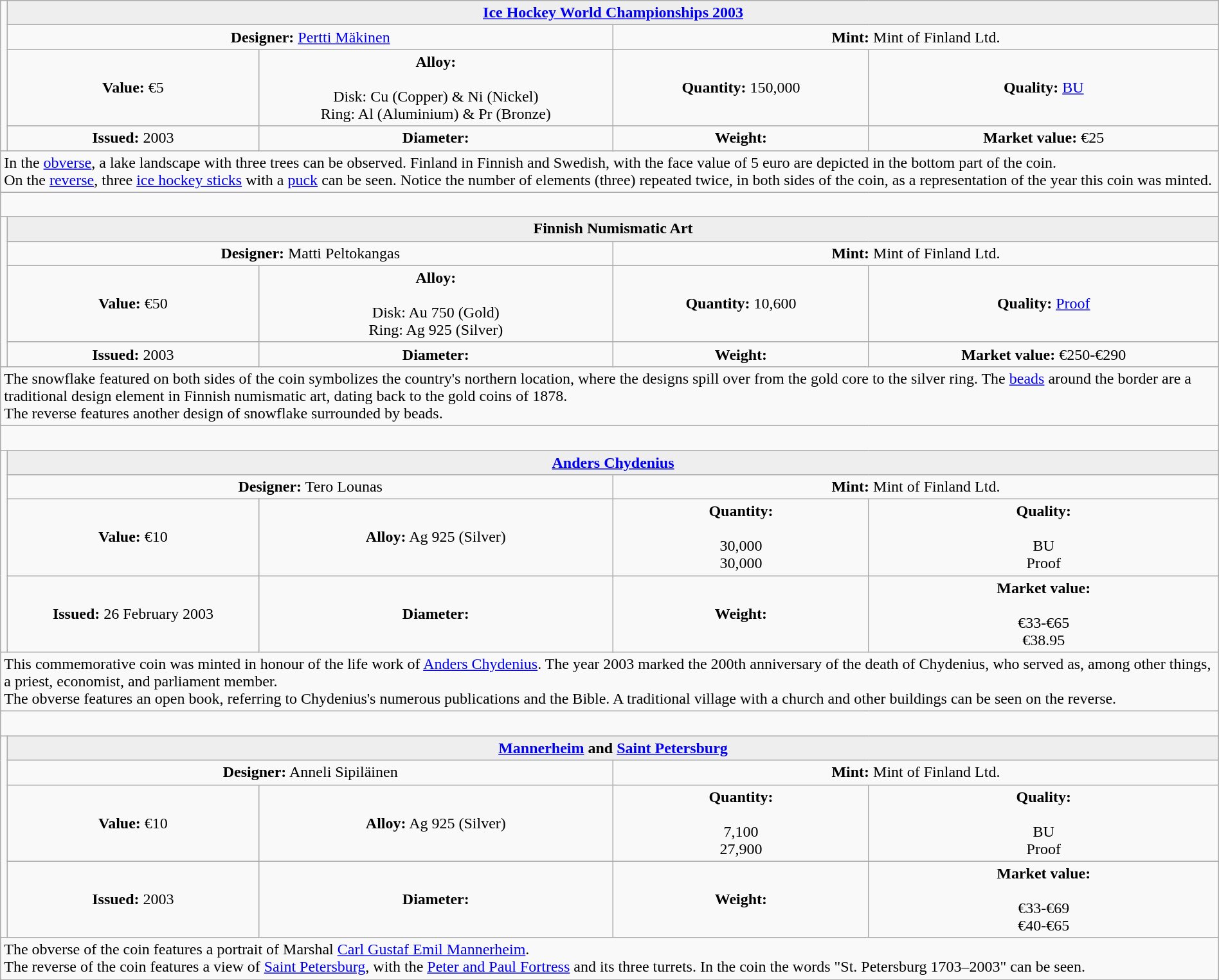<table class="wikitable" style="width:100%;">
<tr>
<td rowspan="4"  style="white-space:nowrap; width:330px; text-align:center;"></td>
<th colspan="4"  style="text-align:center; background:#eee;"><a href='#'>Ice Hockey World Championships 2003</a></th>
</tr>
<tr style="text-align:center;">
<td colspan="2"  style="width:50%; "><strong>Designer:</strong> <a href='#'>Pertti Mäkinen</a></td>
<td colspan="2"  style="width:50%; "><strong>Mint:</strong> Mint of Finland Ltd.</td>
</tr>
<tr>
<td align=center><strong>Value:</strong> €5</td>
<td align=center><strong>Alloy:</strong> <br><br>Disk: Cu (Copper) & Ni (Nickel) <br>
Ring: Al (Aluminium) & Pr (Bronze)</td>
<td align=center><strong>Quantity:</strong> 150,000</td>
<td align=center><strong>Quality:</strong> <a href='#'>BU</a></td>
</tr>
<tr>
<td align=center><strong>Issued:</strong> 2003</td>
<td align=center><strong>Diameter:</strong> </td>
<td align=center><strong>Weight:</strong> </td>
<td align=center><strong>Market value:</strong> €25</td>
</tr>
<tr>
<td colspan="5" style="text-align:left;">In the <a href='#'>obverse</a>, a lake landscape with three trees can be observed.  Finland in Finnish and Swedish, with the face value of 5 euro are depicted in the bottom part of the coin.<br>On the <a href='#'>reverse</a>, three <a href='#'>ice hockey sticks</a> with a <a href='#'>puck</a> can be seen.  Notice the number of elements (three) repeated twice, in both sides of the coin, as a representation of the year this coin was minted.</td>
</tr>
<tr>
<td colspan="5"> </td>
</tr>
<tr>
<td rowspan="4"  style="white-space:nowrap; width:330px; text-align:center;"></td>
<th colspan="4"  style="text-align:center; background:#eee;">Finnish Numismatic Art</th>
</tr>
<tr style="text-align:center;">
<td colspan="2"  style="width:50%; "><strong>Designer:</strong> Matti Peltokangas</td>
<td colspan="2"  style="width:50%; "><strong>Mint:</strong> Mint of Finland Ltd.</td>
</tr>
<tr>
<td align=center><strong>Value:</strong> €50</td>
<td align=center><strong>Alloy:</strong> <br><br>Disk: Au 750 (Gold) <br>
Ring: Ag 925 (Silver)</td>
<td align=center><strong>Quantity:</strong> 10,600</td>
<td align=center><strong>Quality:</strong> <a href='#'>Proof</a></td>
</tr>
<tr>
<td align=center><strong>Issued:</strong> 2003</td>
<td align=center><strong>Diameter:</strong> </td>
<td align=center><strong>Weight:</strong> </td>
<td align=center><strong>Market value:</strong> €250-€290</td>
</tr>
<tr>
<td colspan="5" style="text-align:left;">The snowflake featured on both sides of the coin symbolizes the country's northern location, where the designs spill over from the gold core to the silver ring. The <a href='#'>beads</a> around the border are a traditional design element in Finnish numismatic art, dating back to the gold coins of 1878.<br>The reverse features another design of snowflake surrounded by beads.</td>
</tr>
<tr>
<td colspan="5"> </td>
</tr>
<tr>
<td rowspan="4"  style="white-space:nowrap; width:330px; text-align:center;"></td>
<th colspan="4"  style="text-align:center; background:#eee;"><a href='#'>Anders Chydenius</a></th>
</tr>
<tr style="text-align:center;">
<td colspan="2"  style="width:50%; "><strong>Designer:</strong> Tero Lounas</td>
<td colspan="2"  style="width:50%; "><strong>Mint:</strong> Mint of Finland Ltd.</td>
</tr>
<tr>
<td align=center><strong>Value:</strong> €10</td>
<td align=center><strong>Alloy:</strong> Ag 925 (Silver)</td>
<td align=center><strong>Quantity:</strong> <br><br>30,000<br>
30,000</td>
<td align=center><strong>Quality:</strong>	<br><br>BU<br>
Proof</td>
</tr>
<tr>
<td align=center><strong>Issued:</strong> 26 February 2003</td>
<td align=center><strong>Diameter:</strong> </td>
<td align=center><strong>Weight:</strong> </td>
<td align=center><strong>Market value:</strong> <br><br>€33-€65<br>
€38.95</td>
</tr>
<tr>
<td colspan="5" style="text-align:left;">This commemorative coin was minted in honour of the life work of <a href='#'>Anders Chydenius</a>.  The year 2003 marked the 200th anniversary of the death of Chydenius, who served as, among other things, a priest, economist, and parliament member.<br>The obverse features an open book, referring to Chydenius's numerous publications and the Bible. A traditional village with a church and other buildings can be seen on the reverse.</td>
</tr>
<tr>
<td colspan="5"> </td>
</tr>
<tr>
<td rowspan="4"  style="white-space:nowrap; width:330px; text-align:center;"></td>
<th colspan="4"  style="text-align:center; background:#eee;"><a href='#'>Mannerheim</a> and <a href='#'>Saint Petersburg</a></th>
</tr>
<tr style="text-align:center;">
<td colspan="2"  style="width:50%; "><strong>Designer:</strong> Anneli Sipiläinen</td>
<td colspan="2"  style="width:50%; "><strong>Mint:</strong> Mint of Finland Ltd.</td>
</tr>
<tr>
<td align=center><strong>Value:</strong> €10</td>
<td align=center><strong>Alloy:</strong> Ag 925 (Silver)</td>
<td align=center><strong>Quantity:</strong> <br><br>7,100<br>
27,900</td>
<td align=center><strong>Quality:</strong>	<br><br>BU<br>
Proof</td>
</tr>
<tr>
<td align=center><strong>Issued:</strong> 2003</td>
<td align=center><strong>Diameter:</strong> </td>
<td align=center><strong>Weight:</strong> </td>
<td align=center><strong>Market value:</strong>  <br><br>€33-€69<br>
€40-€65</td>
</tr>
<tr>
<td colspan="5" style="text-align:left;">The obverse of the coin features a portrait of Marshal <a href='#'>Carl Gustaf Emil Mannerheim</a>.<br>The reverse of the coin features a view of <a href='#'>Saint Petersburg</a>, with the <a href='#'>Peter and Paul Fortress</a> and its three turrets. In the coin the words "St. Petersburg 1703–2003" can be seen.</td>
</tr>
</table>
